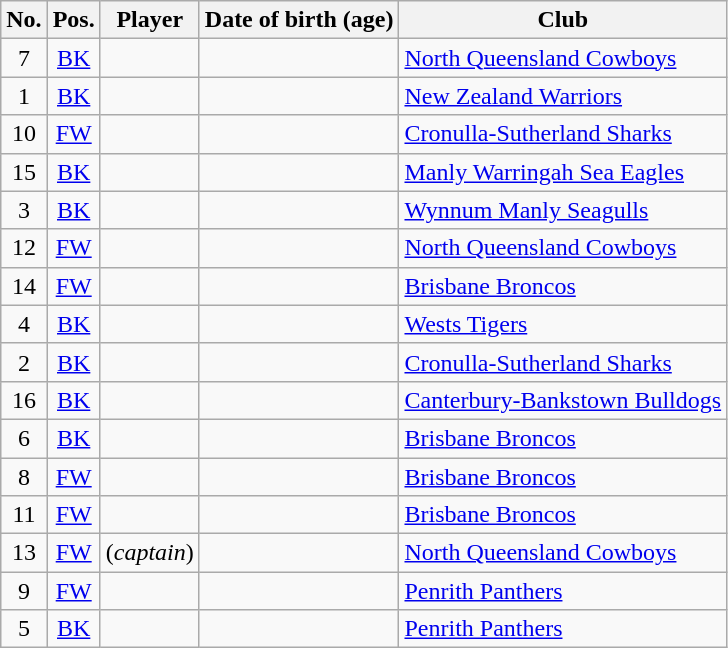<table class="wikitable sortable">
<tr>
<th>No.</th>
<th>Pos.</th>
<th>Player</th>
<th>Date of birth (age)</th>
<th>Club</th>
</tr>
<tr>
<td align=center>7</td>
<td align=center><a href='#'>BK</a></td>
<td></td>
<td></td>
<td> <a href='#'>North Queensland Cowboys</a></td>
</tr>
<tr>
<td align=center>1</td>
<td align=center><a href='#'>BK</a></td>
<td></td>
<td></td>
<td> <a href='#'>New Zealand Warriors</a></td>
</tr>
<tr>
<td align=center>10</td>
<td align=center><a href='#'>FW</a></td>
<td></td>
<td></td>
<td> <a href='#'>Cronulla-Sutherland Sharks</a></td>
</tr>
<tr>
<td align=center>15</td>
<td align=center><a href='#'>BK</a></td>
<td></td>
<td></td>
<td> <a href='#'>Manly Warringah Sea Eagles</a></td>
</tr>
<tr>
<td align=center>3</td>
<td align=center><a href='#'>BK</a></td>
<td></td>
<td></td>
<td> <a href='#'>Wynnum Manly Seagulls</a></td>
</tr>
<tr>
<td align=center>12</td>
<td align=center><a href='#'>FW</a></td>
<td></td>
<td></td>
<td> <a href='#'>North Queensland Cowboys</a></td>
</tr>
<tr>
<td align=center>14</td>
<td align=center><a href='#'>FW</a></td>
<td></td>
<td></td>
<td> <a href='#'>Brisbane Broncos</a></td>
</tr>
<tr>
<td align=center>4</td>
<td align=center><a href='#'>BK</a></td>
<td></td>
<td></td>
<td> <a href='#'>Wests Tigers</a></td>
</tr>
<tr>
<td align=center>2</td>
<td align=center><a href='#'>BK</a></td>
<td></td>
<td></td>
<td> <a href='#'>Cronulla-Sutherland Sharks</a></td>
</tr>
<tr>
<td align=center>16</td>
<td align=center><a href='#'>BK</a></td>
<td></td>
<td></td>
<td> <a href='#'>Canterbury-Bankstown Bulldogs</a></td>
</tr>
<tr>
<td align=center>6</td>
<td align=center><a href='#'>BK</a></td>
<td></td>
<td></td>
<td> <a href='#'>Brisbane Broncos</a></td>
</tr>
<tr>
<td align=center>8</td>
<td align=center><a href='#'>FW</a></td>
<td></td>
<td></td>
<td> <a href='#'>Brisbane Broncos</a></td>
</tr>
<tr>
<td align=center>11</td>
<td align=center><a href='#'>FW</a></td>
<td></td>
<td></td>
<td> <a href='#'>Brisbane Broncos</a></td>
</tr>
<tr>
<td align=center>13</td>
<td align=center><a href='#'>FW</a></td>
<td> (<em>captain</em>)</td>
<td></td>
<td> <a href='#'>North Queensland Cowboys</a></td>
</tr>
<tr>
<td align=center>9</td>
<td align=center><a href='#'>FW</a></td>
<td></td>
<td></td>
<td> <a href='#'>Penrith Panthers</a></td>
</tr>
<tr>
<td align=center>5</td>
<td align=center><a href='#'>BK</a></td>
<td></td>
<td></td>
<td> <a href='#'>Penrith Panthers</a></td>
</tr>
</table>
